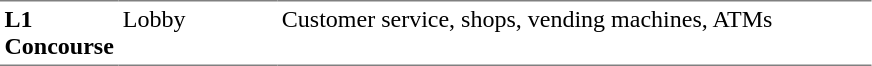<table table border=0 cellspacing=0 cellpadding=3>
<tr>
<td style="border-bottom:solid 1px gray; border-top:solid 1px gray;" valign=top width=50><strong>L1<br>Concourse</strong></td>
<td style="border-bottom:solid 1px gray; border-top:solid 1px gray;" valign=top width=100>Lobby</td>
<td style="border-bottom:solid 1px gray; border-top:solid 1px gray;" valign=top width=390>Customer service, shops, vending machines, ATMs</td>
</tr>
</table>
